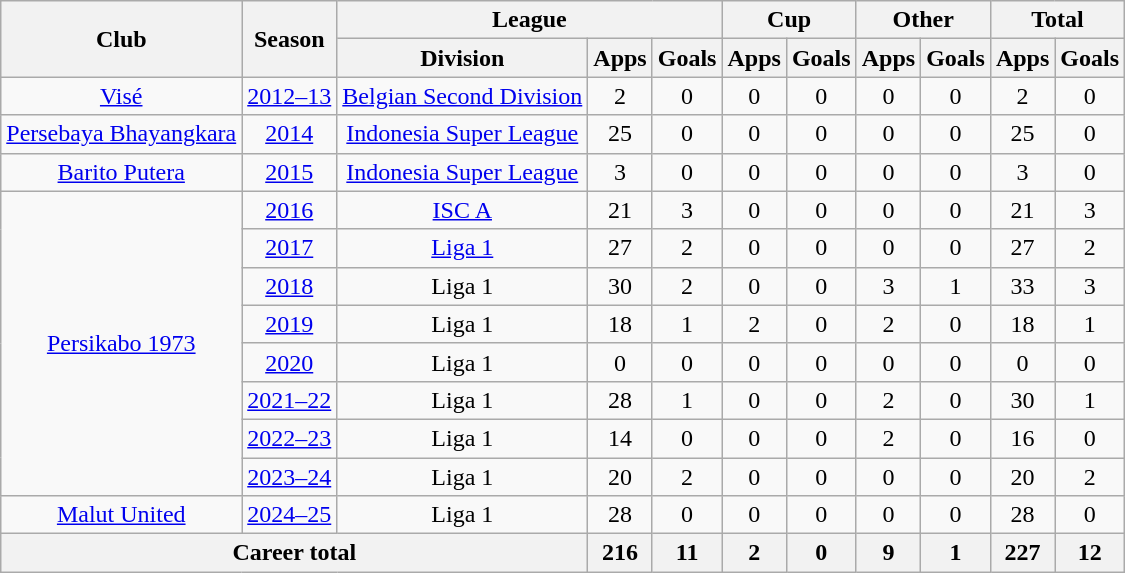<table class="wikitable" style="text-align: center;">
<tr>
<th rowspan="2">Club</th>
<th rowspan="2">Season</th>
<th colspan="3">League</th>
<th colspan="2">Cup</th>
<th colspan="2">Other</th>
<th colspan="2">Total</th>
</tr>
<tr>
<th>Division</th>
<th>Apps</th>
<th>Goals</th>
<th>Apps</th>
<th>Goals</th>
<th>Apps</th>
<th>Goals</th>
<th>Apps</th>
<th>Goals</th>
</tr>
<tr>
<td><a href='#'>Visé</a></td>
<td><a href='#'>2012–13</a></td>
<td><a href='#'>Belgian Second Division</a></td>
<td>2</td>
<td>0</td>
<td>0</td>
<td>0</td>
<td>0</td>
<td>0</td>
<td>2</td>
<td>0</td>
</tr>
<tr>
<td><a href='#'>Persebaya Bhayangkara</a></td>
<td><a href='#'>2014</a></td>
<td><a href='#'>Indonesia Super League</a></td>
<td>25</td>
<td>0</td>
<td>0</td>
<td>0</td>
<td>0</td>
<td>0</td>
<td>25</td>
<td>0</td>
</tr>
<tr>
<td><a href='#'>Barito Putera</a></td>
<td><a href='#'>2015</a></td>
<td><a href='#'>Indonesia Super League</a></td>
<td>3</td>
<td>0</td>
<td>0</td>
<td>0</td>
<td>0</td>
<td>0</td>
<td>3</td>
<td>0</td>
</tr>
<tr>
<td rowspan=8><a href='#'>Persikabo 1973</a></td>
<td><a href='#'>2016</a></td>
<td><a href='#'>ISC A</a></td>
<td>21</td>
<td>3</td>
<td>0</td>
<td>0</td>
<td>0</td>
<td>0</td>
<td>21</td>
<td>3</td>
</tr>
<tr>
<td><a href='#'>2017</a></td>
<td rowspan=1><a href='#'>Liga 1</a></td>
<td>27</td>
<td>2</td>
<td>0</td>
<td>0</td>
<td>0</td>
<td>0</td>
<td>27</td>
<td>2</td>
</tr>
<tr>
<td><a href='#'>2018</a></td>
<td rowspan="1" valign="center">Liga 1</td>
<td>30</td>
<td>2</td>
<td>0</td>
<td>0</td>
<td>3</td>
<td>1</td>
<td>33</td>
<td>3</td>
</tr>
<tr>
<td><a href='#'>2019</a></td>
<td rowspan="1" valign="center">Liga 1</td>
<td>18</td>
<td>1</td>
<td>2</td>
<td>0</td>
<td>2</td>
<td>0</td>
<td>18</td>
<td>1</td>
</tr>
<tr>
<td><a href='#'>2020</a></td>
<td rowspan="1" valign="center">Liga 1</td>
<td>0</td>
<td>0</td>
<td>0</td>
<td>0</td>
<td>0</td>
<td>0</td>
<td>0</td>
<td>0</td>
</tr>
<tr>
<td><a href='#'>2021–22</a></td>
<td rowspan="1" valign="center">Liga 1</td>
<td>28</td>
<td>1</td>
<td>0</td>
<td>0</td>
<td>2</td>
<td>0</td>
<td>30</td>
<td>1</td>
</tr>
<tr>
<td><a href='#'>2022–23</a></td>
<td>Liga 1</td>
<td>14</td>
<td>0</td>
<td>0</td>
<td>0</td>
<td>2</td>
<td>0</td>
<td>16</td>
<td>0</td>
</tr>
<tr>
<td><a href='#'>2023–24</a></td>
<td rowspan="1">Liga 1</td>
<td>20</td>
<td>2</td>
<td>0</td>
<td>0</td>
<td>0</td>
<td>0</td>
<td>20</td>
<td>2</td>
</tr>
<tr>
<td><a href='#'>Malut United</a></td>
<td><a href='#'>2024–25</a></td>
<td rowspan="1">Liga 1</td>
<td>28</td>
<td>0</td>
<td>0</td>
<td>0</td>
<td>0</td>
<td>0</td>
<td>28</td>
<td>0</td>
</tr>
<tr>
<th colspan="3">Career total</th>
<th>216</th>
<th>11</th>
<th>2</th>
<th>0</th>
<th>9</th>
<th>1</th>
<th>227</th>
<th>12</th>
</tr>
</table>
